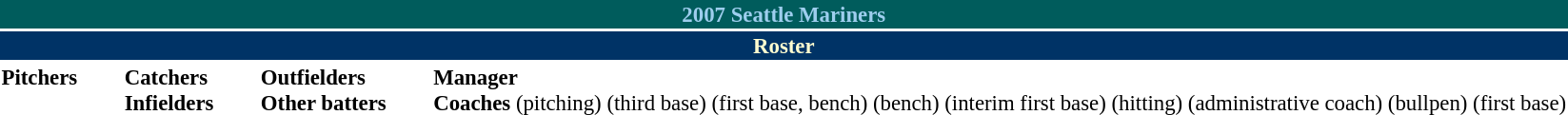<table class="toccolours" style="font-size: 95%;">
<tr>
<th colspan="10" style="background-color: #005c5c; color:#9ECEEE; text-align: center;">2007 Seattle Mariners</th>
</tr>
<tr>
<td colspan="10" style="background-color: #003366; color: #FFFDD0; text-align: center;"><strong>Roster</strong></td>
</tr>
<tr>
<td valign="top"><strong>Pitchers</strong><br>



















 
</td>
<td width="25px"></td>
<td valign="top"><strong>Catchers</strong><br>


<strong>Infielders</strong>







</td>
<td width="25px"></td>
<td valign="top"><strong>Outfielders</strong><br>








<strong>Other batters</strong>
</td>
<td width="25px"></td>
<td valign="top"><strong>Manager</strong><br>

<strong>Coaches</strong>
 (pitching)
 (third base)
 (first base, bench)
 (bench)
 (interim first base)
 (hitting)
 (administrative coach)
 (bullpen)
 (first base)</td>
</tr>
</table>
